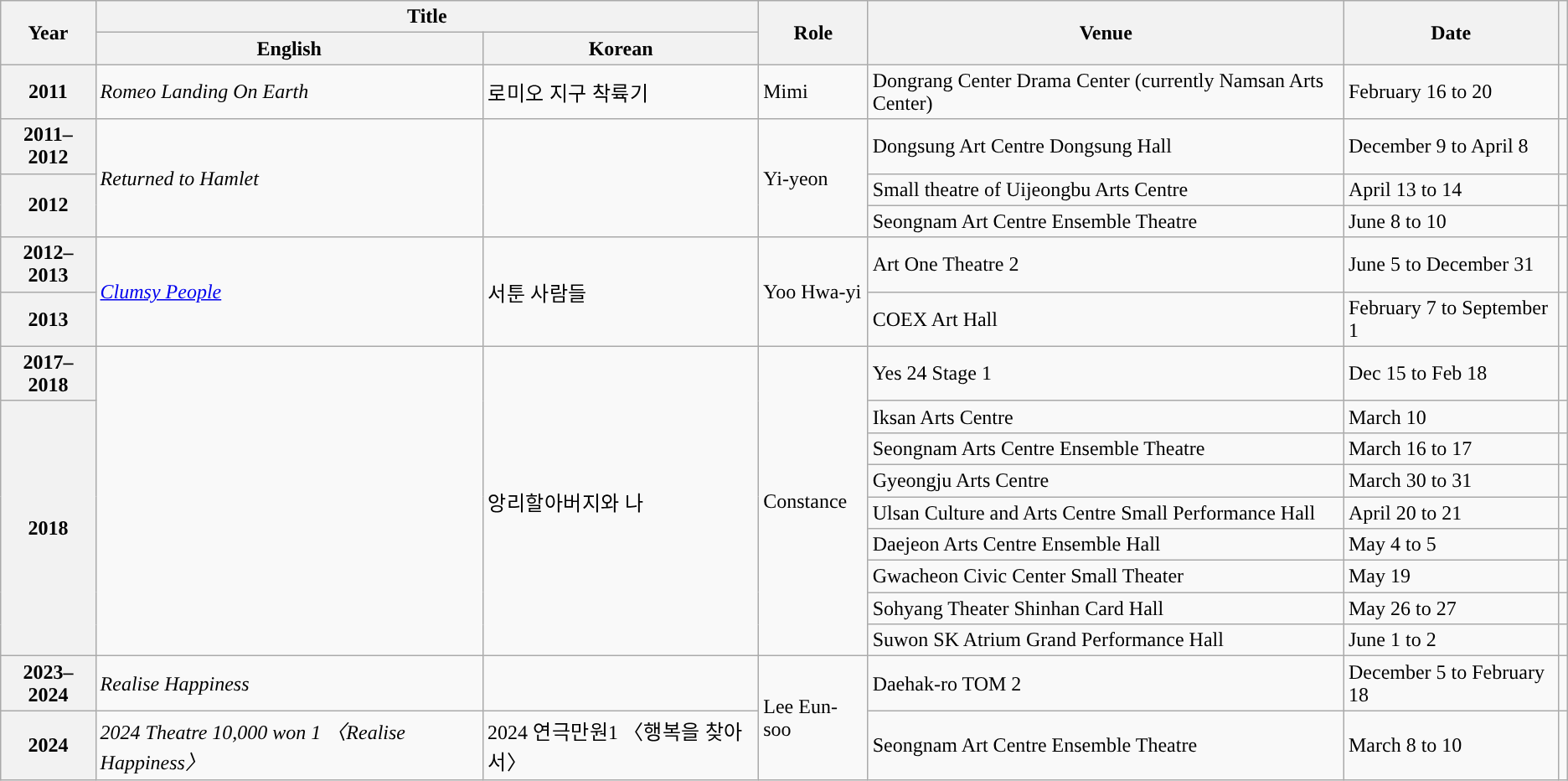<table class="wikitable plainrowheaders sortable" style="text-align:left; font-size:100%">
<tr>
<th rowspan="2" scope="col">Year</th>
<th colspan="2" scope="col">Title</th>
<th rowspan="2" scope="col">Role</th>
<th rowspan="2" scope="col" class="unsortable">Venue</th>
<th rowspan="2" scope="col">Date</th>
<th rowspan="2" scope="col" class="unsortable"></th>
</tr>
<tr>
<th>English</th>
<th>Korean</th>
</tr>
<tr>
<th scope="row">2011</th>
<td><em>Romeo Landing On Earth</em></td>
<td>로미오 지구 착륙기</td>
<td>Mimi</td>
<td>Dongrang Center Drama Center (currently Namsan Arts Center)</td>
<td>February 16 to 20</td>
<td></td>
</tr>
<tr>
<th scope="row">2011–2012</th>
<td rowspan="3"><em>Returned to Hamlet</em></td>
<td rowspan="3"></td>
<td rowspan="3">Yi-yeon</td>
<td>Dongsung Art Centre Dongsung Hall</td>
<td>December 9 to April 8</td>
<td style="text-align:center"></td>
</tr>
<tr>
<th scope="row" rowspan="2">2012</th>
<td>Small theatre of Uijeongbu Arts Centre</td>
<td>April 13 to 14</td>
<td style="text-align:center"></td>
</tr>
<tr>
<td>Seongnam Art Centre Ensemble Theatre</td>
<td>June 8 to 10</td>
<td style="text-align:center"></td>
</tr>
<tr>
<th scope="row">2012–2013</th>
<td rowspan="2"><em><a href='#'>Clumsy People</a></em></td>
<td rowspan="2">서툰 사람들</td>
<td rowspan="2">Yoo Hwa-yi</td>
<td>Art One Theatre 2</td>
<td>June 5 to December 31</td>
<td style="text-align:center"></td>
</tr>
<tr>
<th scope="row">2013</th>
<td>COEX Art Hall</td>
<td>February 7 to September 1</td>
<td></td>
</tr>
<tr>
<th scope="row">2017–2018</th>
<td rowspan="9"><em></em></td>
<td rowspan="9">앙리할아버지와 나</td>
<td rowspan="9">Constance</td>
<td>Yes 24 Stage 1</td>
<td>Dec 15 to Feb 18</td>
<td style="text-align:center"></td>
</tr>
<tr>
<th scope="row" rowspan="8">2018</th>
<td>Iksan Arts Centre</td>
<td>March 10</td>
<td></td>
</tr>
<tr>
<td>Seongnam Arts Centre Ensemble Theatre</td>
<td>March 16 to 17</td>
<td style="text-align:center"></td>
</tr>
<tr>
<td>Gyeongju Arts Centre</td>
<td>March 30 to 31</td>
<td></td>
</tr>
<tr>
<td>Ulsan Culture and Arts Centre Small Performance Hall</td>
<td>April 20 to 21</td>
<td style="text-align:center"></td>
</tr>
<tr>
<td>Daejeon Arts Centre Ensemble Hall</td>
<td>May 4 to 5</td>
<td style="text-align:center"></td>
</tr>
<tr>
<td>Gwacheon Civic Center Small Theater</td>
<td>May 19</td>
<td></td>
</tr>
<tr>
<td>Sohyang Theater Shinhan Card Hall</td>
<td>May 26 to 27</td>
<td style="text-align:center"></td>
</tr>
<tr>
<td>Suwon SK Atrium Grand Performance Hall</td>
<td>June 1 to 2</td>
<td style="text-align:center"></td>
</tr>
<tr>
<th scope="row">2023–2024</th>
<td><em>Realise Happiness</em></td>
<td></td>
<td rowspan="2">Lee Eun-soo</td>
<td>Daehak-ro TOM 2</td>
<td>December 5 to February 18</td>
<td style="text-align:center"></td>
</tr>
<tr>
<th scope="row">2024</th>
<td><em>2024 Theatre 10,000 won 1 〈Realise Happiness〉</em></td>
<td>2024 연극만원1 〈행복을 찾아서〉</td>
<td>Seongnam Art Centre Ensemble Theatre</td>
<td>March 8 to 10</td>
<td></td>
</tr>
</table>
